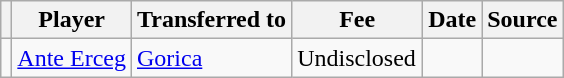<table class="wikitable plainrowheaders sortable">
<tr>
<th></th>
<th scope="col">Player</th>
<th>Transferred to</th>
<th style="width: 80px;">Fee</th>
<th scope="col">Date</th>
<th scope="col">Source</th>
</tr>
<tr>
<td align="center"></td>
<td> <a href='#'>Ante Erceg</a></td>
<td> <a href='#'>Gorica</a></td>
<td>Undisclosed</td>
<td></td>
<td></td>
</tr>
</table>
